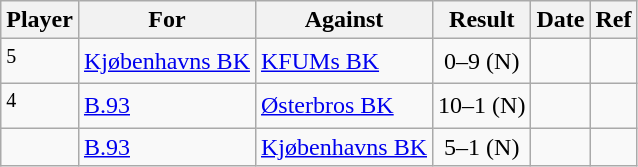<table class="wikitable sortable">
<tr>
<th>Player</th>
<th>For</th>
<th>Against</th>
<th style="text-align:center">Result</th>
<th>Date</th>
<th>Ref</th>
</tr>
<tr>
<td> <sup>5</sup></td>
<td><a href='#'>Kjøbenhavns BK</a></td>
<td><a href='#'>KFUMs BK</a></td>
<td style="text-align:center;">0–9 (N)</td>
<td></td>
<td></td>
</tr>
<tr>
<td> <sup>4</sup></td>
<td><a href='#'>B.93</a></td>
<td><a href='#'>Østerbros BK</a></td>
<td style="text-align:center;">10–1 (N)</td>
<td></td>
<td></td>
</tr>
<tr>
<td> </td>
<td><a href='#'>B.93</a></td>
<td><a href='#'>Kjøbenhavns BK</a></td>
<td style="text-align:center;">5–1 (N)</td>
<td></td>
<td></td>
</tr>
</table>
